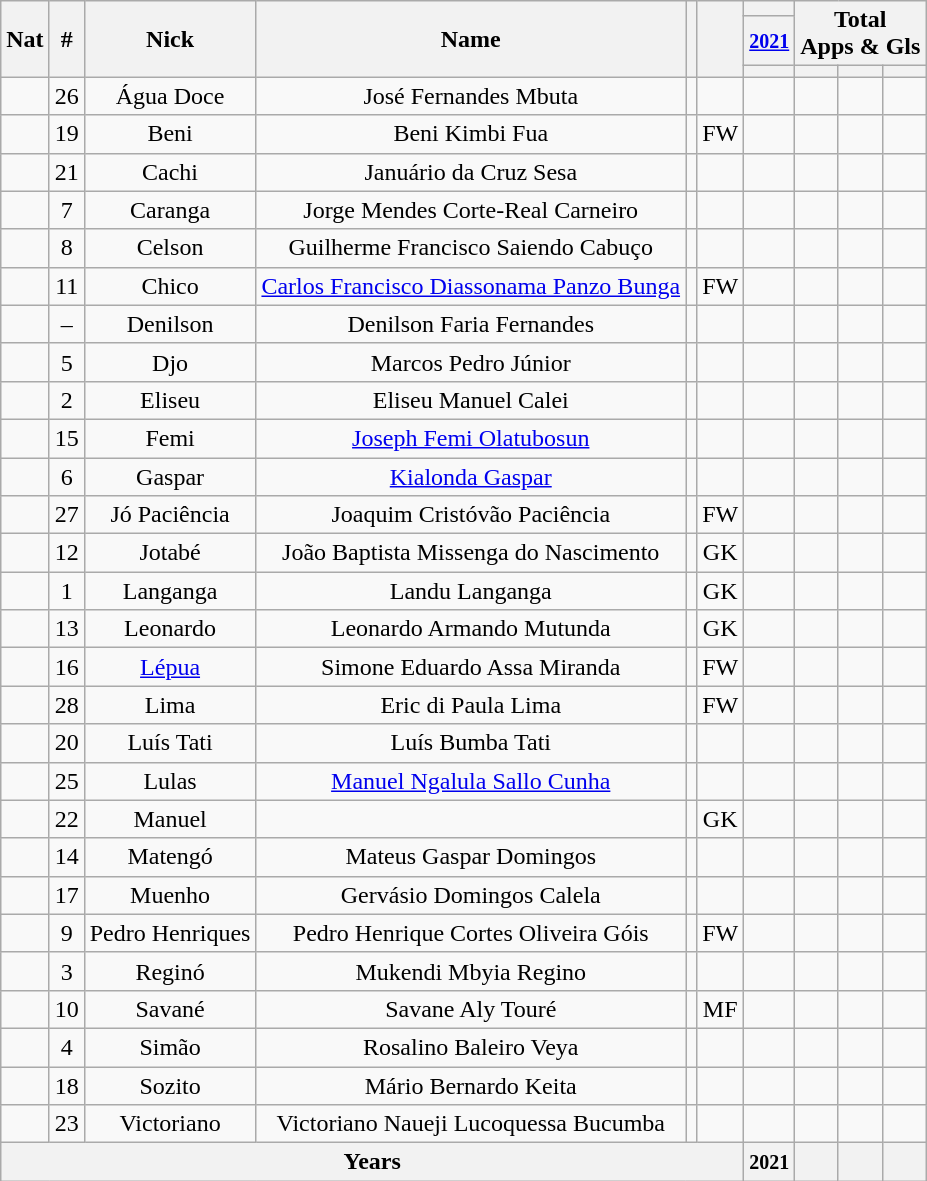<table class="wikitable plainrowheaders sortable" style="text-align:center">
<tr>
<th scope="col" rowspan="3">Nat</th>
<th scope="col" rowspan="3">#</th>
<th scope="col" rowspan="3">Nick</th>
<th scope="col" rowspan="3">Name</th>
<th scope="col" rowspan="3"></th>
<th scope="col" rowspan="3"></th>
<th colspan="1"><small></small></th>
<th colspan="3" rowspan="2">Total<br>Apps & Gls</th>
</tr>
<tr>
<th colspan="1"><small><a href='#'>2021</a></small></th>
</tr>
<tr>
<th scope="col" rowspan="1"><sup></sup></th>
<th scope="col" rowspan="1"><sup></sup></th>
<th scope="col" rowspan="1"><sup></sup></th>
<th scope="col" rowspan="1"><sup></sup></th>
</tr>
<tr>
<td></td>
<td>26</td>
<td data-sort-value="Agua">Água Doce</td>
<td>José Fernandes Mbuta</td>
<td></td>
<td data-sort-value="3"></td>
<td></td>
<td></td>
<td></td>
<td></td>
</tr>
<tr>
<td></td>
<td>19</td>
<td>Beni</td>
<td>Beni Kimbi Fua</td>
<td></td>
<td>FW</td>
<td></td>
<td></td>
<td></td>
<td></td>
</tr>
<tr>
<td></td>
<td>21</td>
<td>Cachi</td>
<td>Januário da Cruz Sesa</td>
<td></td>
<td data-sort-value="3"></td>
<td></td>
<td></td>
<td></td>
<td></td>
</tr>
<tr>
<td></td>
<td data-sort-value="07">7</td>
<td>Caranga</td>
<td>Jorge Mendes Corte-Real Carneiro</td>
<td></td>
<td data-sort-value="2"></td>
<td></td>
<td></td>
<td></td>
<td></td>
</tr>
<tr>
<td></td>
<td data-sort-value="08">8</td>
<td>Celson</td>
<td>Guilherme Francisco Saiendo Cabuço</td>
<td></td>
<td data-sort-value="3"></td>
<td></td>
<td></td>
<td></td>
<td></td>
</tr>
<tr>
<td></td>
<td>11</td>
<td>Chico</td>
<td><a href='#'>Carlos Francisco Diassonama Panzo Bunga</a></td>
<td></td>
<td data-sort-value="3">FW</td>
<td></td>
<td></td>
<td></td>
<td></td>
</tr>
<tr>
<td></td>
<td data-sort-value="40">–</td>
<td>Denilson</td>
<td>Denilson Faria Fernandes</td>
<td></td>
<td data-sort-value="2"></td>
<td></td>
<td></td>
<td></td>
<td></td>
</tr>
<tr>
<td></td>
<td data-sort-value="05">5</td>
<td>Djo</td>
<td>Marcos Pedro Júnior</td>
<td></td>
<td data-sort-value="2"></td>
<td></td>
<td></td>
<td></td>
<td></td>
</tr>
<tr>
<td></td>
<td data-sort-value="02">2</td>
<td>Eliseu</td>
<td>Eliseu Manuel Calei</td>
<td></td>
<td data-sort-value="2"></td>
<td></td>
<td></td>
<td></td>
<td></td>
</tr>
<tr>
<td></td>
<td>15</td>
<td>Femi</td>
<td><a href='#'>Joseph Femi Olatubosun</a></td>
<td></td>
<td data-sort-value="3"></td>
<td></td>
<td></td>
<td></td>
<td></td>
</tr>
<tr>
<td></td>
<td data-sort-value="06">6</td>
<td>Gaspar</td>
<td><a href='#'>Kialonda Gaspar</a></td>
<td></td>
<td data-sort-value="2"></td>
<td></td>
<td></td>
<td></td>
<td></td>
</tr>
<tr>
<td></td>
<td>27</td>
<td data-sort-value="Jo">Jó Paciência</td>
<td>Joaquim Cristóvão Paciência</td>
<td></td>
<td>FW</td>
<td></td>
<td></td>
<td></td>
<td></td>
</tr>
<tr>
<td></td>
<td>12</td>
<td>Jotabé</td>
<td data-sort-value="Joao M">João Baptista Missenga do Nascimento</td>
<td></td>
<td data-sort-value="1">GK</td>
<td></td>
<td></td>
<td></td>
<td></td>
</tr>
<tr>
<td></td>
<td data-sort-value="01">1</td>
<td>Langanga</td>
<td>Landu Langanga</td>
<td></td>
<td data-sort-value="1">GK</td>
<td></td>
<td></td>
<td></td>
<td></td>
</tr>
<tr>
<td></td>
<td>13</td>
<td>Leonardo</td>
<td>Leonardo Armando Mutunda</td>
<td></td>
<td data-sort-value="1">GK</td>
<td></td>
<td></td>
<td></td>
<td></td>
</tr>
<tr>
<td></td>
<td>16</td>
<td data-sort-value="Lepua"><a href='#'>Lépua</a></td>
<td>Simone Eduardo Assa Miranda</td>
<td></td>
<td data-sort-value="4">FW</td>
<td></td>
<td></td>
<td></td>
<td></td>
</tr>
<tr>
<td></td>
<td>28</td>
<td>Lima</td>
<td>Eric di Paula Lima</td>
<td></td>
<td data-sort-value="4">FW</td>
<td></td>
<td></td>
<td></td>
<td></td>
</tr>
<tr>
<td></td>
<td>20</td>
<td data-sort-value="Luis T">Luís Tati</td>
<td>Luís Bumba Tati</td>
<td></td>
<td data-sort-value="2"></td>
<td></td>
<td></td>
<td></td>
<td></td>
</tr>
<tr>
<td></td>
<td>25</td>
<td>Lulas</td>
<td><a href='#'>Manuel Ngalula Sallo Cunha</a></td>
<td></td>
<td data-sort-value="2"></td>
<td></td>
<td></td>
<td></td>
<td></td>
</tr>
<tr>
<td></td>
<td>22</td>
<td>Manuel</td>
<td></td>
<td></td>
<td data-sort-value="1">GK</td>
<td></td>
<td></td>
<td></td>
<td></td>
</tr>
<tr>
<td></td>
<td>14</td>
<td>Matengó</td>
<td>Mateus Gaspar Domingos</td>
<td></td>
<td data-sort-value="3"></td>
<td></td>
<td></td>
<td></td>
<td></td>
</tr>
<tr>
<td></td>
<td>17</td>
<td>Muenho</td>
<td>Gervásio Domingos Calela</td>
<td></td>
<td data-sort-value="2"></td>
<td></td>
<td></td>
<td></td>
<td></td>
</tr>
<tr>
<td></td>
<td data-sort-value="09">9</td>
<td>Pedro Henriques</td>
<td>Pedro Henrique Cortes Oliveira Góis</td>
<td></td>
<td>FW</td>
<td></td>
<td></td>
<td></td>
<td></td>
</tr>
<tr>
<td></td>
<td data-sort-value="03">3</td>
<td>Reginó</td>
<td>Mukendi Mbyia Regino</td>
<td></td>
<td data-sort-value="3"></td>
<td></td>
<td></td>
<td></td>
<td></td>
</tr>
<tr>
<td></td>
<td>10</td>
<td>Savané</td>
<td>Savane Aly Touré</td>
<td></td>
<td data-sort-value="3">MF</td>
<td></td>
<td></td>
<td></td>
<td></td>
</tr>
<tr>
<td></td>
<td data-sort-value="04">4</td>
<td data-sort-value="Simao">Simão</td>
<td>Rosalino Baleiro Veya</td>
<td></td>
<td data-sort-value="2"></td>
<td></td>
<td></td>
<td></td>
<td></td>
</tr>
<tr>
<td></td>
<td>18</td>
<td>Sozito</td>
<td>Mário Bernardo Keita</td>
<td></td>
<td data-sort-value="2"></td>
<td></td>
<td></td>
<td></td>
<td></td>
</tr>
<tr>
<td></td>
<td>23</td>
<td>Victoriano</td>
<td>Victoriano Naueji Lucoquessa Bucumba</td>
<td></td>
<td data-sort-value="2"></td>
<td></td>
<td></td>
<td></td>
<td></td>
</tr>
<tr>
<th colspan=6>Years</th>
<th><small>2021</small></th>
<th></th>
<th></th>
<th></th>
</tr>
</table>
